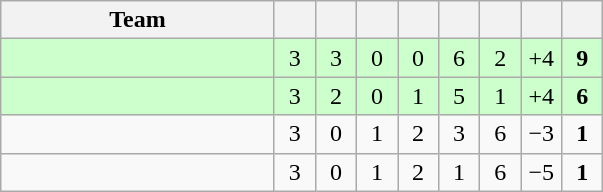<table class="wikitable" style="text-align:center">
<tr>
<th width=175>Team</th>
<th width=20></th>
<th width=20></th>
<th width=20></th>
<th width=20></th>
<th width=20></th>
<th width=20></th>
<th width=20></th>
<th width=20></th>
</tr>
<tr bgcolor=ccffcc>
<td align=left></td>
<td>3</td>
<td>3</td>
<td>0</td>
<td>0</td>
<td>6</td>
<td>2</td>
<td>+4</td>
<td><strong>9</strong></td>
</tr>
<tr bgcolor=ccffcc>
<td align=left></td>
<td>3</td>
<td>2</td>
<td>0</td>
<td>1</td>
<td>5</td>
<td>1</td>
<td>+4</td>
<td><strong>6</strong></td>
</tr>
<tr>
<td align=left></td>
<td>3</td>
<td>0</td>
<td>1</td>
<td>2</td>
<td>3</td>
<td>6</td>
<td>−3</td>
<td><strong>1</strong></td>
</tr>
<tr>
<td align=left></td>
<td>3</td>
<td>0</td>
<td>1</td>
<td>2</td>
<td>1</td>
<td>6</td>
<td>−5</td>
<td><strong>1</strong></td>
</tr>
</table>
